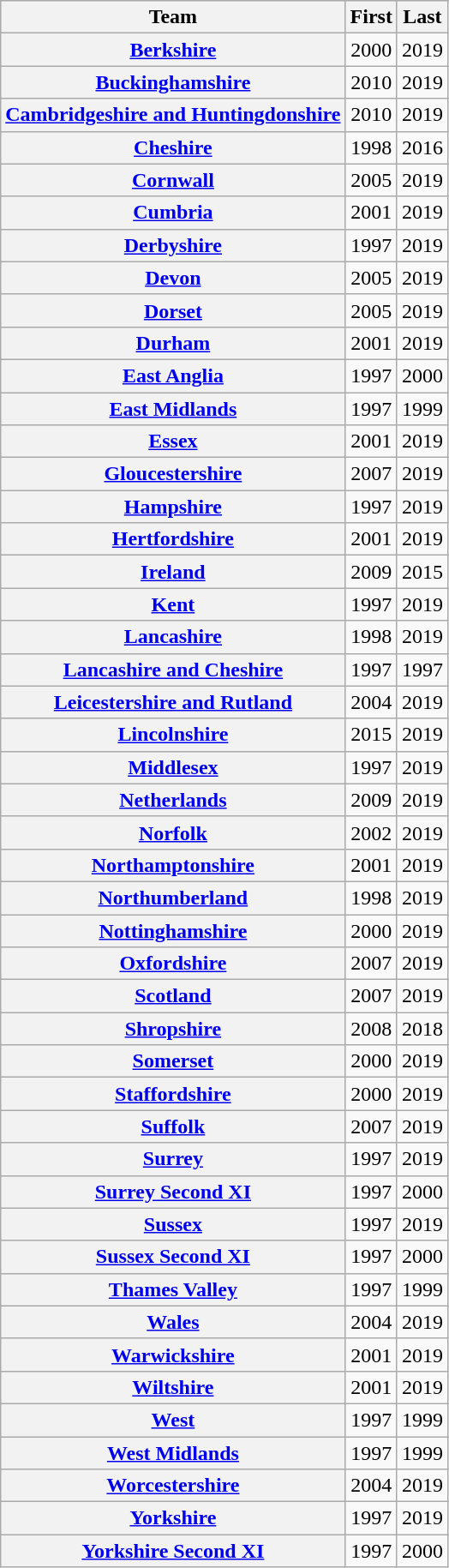<table class="wikitable sortable mw-collapsible mw-collapsed plainrowheaders" style="text-align:center;">
<tr style="font-weight:bold; background:#ddd;"|>
<th scope="col">Team</th>
<th scope="col">First</th>
<th scope="col">Last</th>
</tr>
<tr>
<th scope="row"><a href='#'>Berkshire</a></th>
<td>2000</td>
<td>2019</td>
</tr>
<tr>
<th scope="row"><a href='#'>Buckinghamshire</a></th>
<td>2010</td>
<td>2019</td>
</tr>
<tr>
<th scope="row"><a href='#'>Cambridgeshire and Huntingdonshire</a></th>
<td>2010</td>
<td>2019</td>
</tr>
<tr>
<th scope="row"><a href='#'>Cheshire</a></th>
<td>1998</td>
<td>2016</td>
</tr>
<tr>
<th scope="row"><a href='#'>Cornwall</a></th>
<td>2005</td>
<td>2019</td>
</tr>
<tr>
<th scope="row"><a href='#'>Cumbria</a></th>
<td>2001</td>
<td>2019</td>
</tr>
<tr>
<th scope="row"><a href='#'>Derbyshire</a></th>
<td>1997</td>
<td>2019</td>
</tr>
<tr>
<th scope="row"><a href='#'>Devon</a></th>
<td>2005</td>
<td>2019</td>
</tr>
<tr>
<th scope="row"><a href='#'>Dorset</a></th>
<td>2005</td>
<td>2019</td>
</tr>
<tr>
<th scope="row"><a href='#'>Durham</a></th>
<td>2001</td>
<td>2019</td>
</tr>
<tr>
<th scope="row"><a href='#'>East Anglia</a></th>
<td>1997</td>
<td>2000</td>
</tr>
<tr>
<th scope="row"><a href='#'>East Midlands</a></th>
<td>1997</td>
<td>1999</td>
</tr>
<tr>
<th scope="row"><a href='#'>Essex</a></th>
<td>2001</td>
<td>2019</td>
</tr>
<tr>
<th scope="row"><a href='#'>Gloucestershire</a></th>
<td>2007</td>
<td>2019</td>
</tr>
<tr>
<th scope="row"><a href='#'>Hampshire</a></th>
<td>1997</td>
<td>2019</td>
</tr>
<tr>
<th scope="row"><a href='#'>Hertfordshire</a></th>
<td>2001</td>
<td>2019</td>
</tr>
<tr>
<th scope="row"><a href='#'>Ireland</a></th>
<td>2009</td>
<td>2015</td>
</tr>
<tr>
<th scope="row"><a href='#'>Kent</a></th>
<td>1997</td>
<td>2019</td>
</tr>
<tr>
<th scope="row"><a href='#'>Lancashire</a></th>
<td>1998</td>
<td>2019</td>
</tr>
<tr>
<th scope="row"><a href='#'>Lancashire and Cheshire</a></th>
<td>1997</td>
<td>1997</td>
</tr>
<tr>
<th scope="row"><a href='#'>Leicestershire and Rutland</a></th>
<td>2004</td>
<td>2019</td>
</tr>
<tr>
<th scope="row"><a href='#'>Lincolnshire</a></th>
<td>2015</td>
<td>2019</td>
</tr>
<tr>
<th scope="row"><a href='#'>Middlesex</a></th>
<td>1997</td>
<td>2019</td>
</tr>
<tr>
<th scope="row"><a href='#'>Netherlands</a></th>
<td>2009</td>
<td>2019</td>
</tr>
<tr>
<th scope="row"><a href='#'>Norfolk</a></th>
<td>2002</td>
<td>2019</td>
</tr>
<tr>
<th scope="row"><a href='#'>Northamptonshire</a></th>
<td>2001</td>
<td>2019</td>
</tr>
<tr>
<th scope="row"><a href='#'>Northumberland</a></th>
<td>1998</td>
<td>2019</td>
</tr>
<tr>
<th scope="row"><a href='#'>Nottinghamshire</a></th>
<td>2000</td>
<td>2019</td>
</tr>
<tr>
<th scope="row"><a href='#'>Oxfordshire</a></th>
<td>2007</td>
<td>2019</td>
</tr>
<tr>
<th scope="row"><a href='#'>Scotland</a></th>
<td>2007</td>
<td>2019</td>
</tr>
<tr>
<th scope="row"><a href='#'>Shropshire</a></th>
<td>2008</td>
<td>2018</td>
</tr>
<tr>
<th scope="row"><a href='#'>Somerset</a></th>
<td>2000</td>
<td>2019</td>
</tr>
<tr>
<th scope="row"><a href='#'>Staffordshire</a></th>
<td>2000</td>
<td>2019</td>
</tr>
<tr>
<th scope="row"><a href='#'>Suffolk</a></th>
<td>2007</td>
<td>2019</td>
</tr>
<tr>
<th scope="row"><a href='#'>Surrey</a></th>
<td>1997</td>
<td>2019</td>
</tr>
<tr>
<th scope="row"><a href='#'>Surrey Second XI</a></th>
<td>1997</td>
<td>2000</td>
</tr>
<tr>
<th scope="row"><a href='#'>Sussex</a></th>
<td>1997</td>
<td>2019</td>
</tr>
<tr>
<th scope="row"><a href='#'>Sussex Second XI</a></th>
<td>1997</td>
<td>2000</td>
</tr>
<tr>
<th scope="row"><a href='#'>Thames Valley</a></th>
<td>1997</td>
<td>1999</td>
</tr>
<tr>
<th scope="row"><a href='#'>Wales</a></th>
<td>2004</td>
<td>2019</td>
</tr>
<tr>
<th scope="row"><a href='#'>Warwickshire</a></th>
<td>2001</td>
<td>2019</td>
</tr>
<tr>
<th scope="row"><a href='#'>Wiltshire</a></th>
<td>2001</td>
<td>2019</td>
</tr>
<tr>
<th scope="row"><a href='#'>West</a></th>
<td>1997</td>
<td>1999</td>
</tr>
<tr>
<th scope="row"><a href='#'>West Midlands</a></th>
<td>1997</td>
<td>1999</td>
</tr>
<tr>
<th scope="row"><a href='#'>Worcestershire</a></th>
<td>2004</td>
<td>2019</td>
</tr>
<tr>
<th scope="row"><a href='#'>Yorkshire</a></th>
<td>1997</td>
<td>2019</td>
</tr>
<tr>
<th scope="row"><a href='#'>Yorkshire Second XI</a></th>
<td>1997</td>
<td>2000</td>
</tr>
</table>
